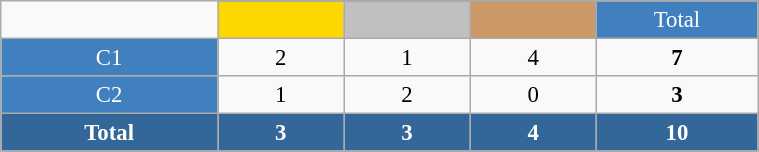<table class="wikitable"  style="font-size:95%; text-align:center; border:gray solid 1px; width:40%;">
<tr>
<td rowspan="2" style="width:3%;"></td>
</tr>
<tr>
<td style="width:2%;" bgcolor=gold></td>
<td style="width:2%;" bgcolor=silver></td>
<td style="width:2%;" bgcolor=cc9966></td>
<td style="width:2%; background-color:#4180be; color:white;">Total</td>
</tr>
<tr>
<td style="background-color:#4180be; color:white;">C1</td>
<td>2</td>
<td>1</td>
<td>4</td>
<td><strong>7</strong></td>
</tr>
<tr>
<td style="background-color:#4180be; color:white;">C2</td>
<td>1</td>
<td>2</td>
<td>0</td>
<td><strong>3</strong></td>
</tr>
<tr style="background:#369; color:white;">
<td><strong>Total</strong></td>
<td><strong>3</strong></td>
<td><strong>3</strong></td>
<td><strong>4</strong></td>
<td><strong>10</strong></td>
</tr>
</table>
